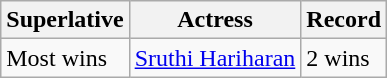<table class="wikitable">
<tr>
<th>Superlative</th>
<th>Actress</th>
<th>Record</th>
</tr>
<tr>
<td>Most wins</td>
<td><a href='#'>Sruthi Hariharan</a></td>
<td>2 wins</td>
</tr>
</table>
